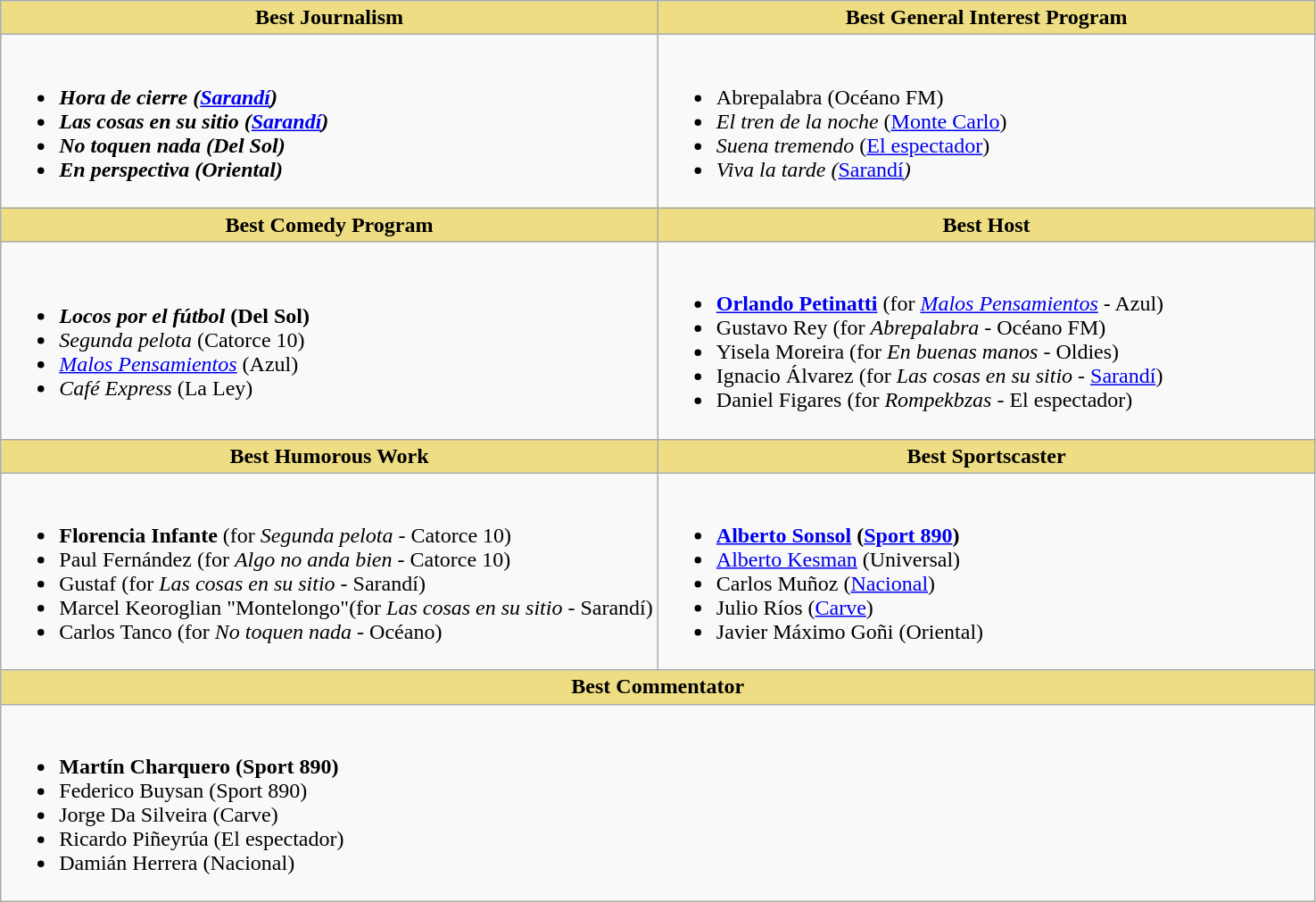<table class="wikitable">
<tr>
<th style="background:#EEDD82; width:50%">Best Journalism</th>
<th style="background:#EEDD82; width:50%">Best General Interest Program</th>
</tr>
<tr>
<td valign="top"><br><ul><li><strong><em>Hora de cierre<em> (<a href='#'>Sarandí</a>)<strong></li><li></em>Las cosas en su sitio<em> (<a href='#'>Sarandí</a>)</li><li></em>No toquen nada<em> (Del Sol)</li><li></em>En perspectiva<em> (Oriental)</li></ul></td>
<td valign="top"><br><ul><li></em></strong>Abrepalabra</em> (Océano FM)</strong></li><li><em>El tren de la noche</em> (<a href='#'>Monte Carlo</a>)</li><li><em>Suena tremendo</em> (<a href='#'>El espectador</a>)</li><li><em>Viva la tarde (</em><a href='#'>Sarandí</a><em>)</em></li></ul></td>
</tr>
<tr>
<th style="background:#EEDD82; width:50%">Best Comedy Program</th>
<th style="background:#EEDD82; width:50%">Best Host</th>
</tr>
<tr>
<td><br><ul><li><strong><em>Locos por el fútbol</em></strong> <strong>(Del Sol)</strong></li><li><em>Segunda pelota</em> (Catorce 10)</li><li><em><a href='#'>Malos Pensamientos</a></em> (Azul)</li><li><em>Café Express</em> (La Ley)</li></ul></td>
<td><br><ul><li><strong><a href='#'>Orlando Petinatti</a></strong> (for <em><a href='#'>Malos Pensamientos</a> -</em> Azul)</li><li>Gustavo Rey (for <em>Abrepalabra</em> - Océano FM)</li><li>Yisela Moreira (for <em>En buenas manos</em> - Oldies)</li><li>Ignacio Álvarez (for <em>Las cosas en su sitio -</em> <a href='#'>Sarandí</a>)</li><li>Daniel Figares (for <em>Rompekbzas</em> - El espectador)</li></ul></td>
</tr>
<tr>
<th style="background:#EEDD82; width:50%">Best Humorous Work</th>
<th style="background:#EEDD82; width:50%">Best Sportscaster</th>
</tr>
<tr>
<td valign="top"><br><ul><li><strong>Florencia Infante</strong> (for <em>Segunda pelota</em> - Catorce 10)</li><li>Paul Fernández (for <em>Algo no anda bien</em> - Catorce 10)</li><li>Gustaf (for <em>Las cosas en su sitio -</em> Sarandí)</li><li>Marcel Keoroglian "Montelongo"(for <em>Las cosas en su sitio</em> - Sarandí)</li><li>Carlos Tanco (for <em>No toquen nada</em> - Océano)</li></ul></td>
<td valign="top"><br><ul><li><strong><a href='#'>Alberto Sonsol</a></strong> <strong>(<a href='#'>Sport 890</a>)</strong></li><li><a href='#'>Alberto Kesman</a> (Universal)</li><li>Carlos Muñoz (<a href='#'>Nacional</a>)</li><li>Julio Ríos (<a href='#'>Carve</a>)</li><li>Javier Máximo Goñi (Oriental)</li></ul></td>
</tr>
<tr>
<th colspan="2" style="background:#EEDD82; width:50%">Best Commentator</th>
</tr>
<tr>
<td colspan="2" valign="top"><br><ul><li><strong>Martín Charquero</strong> <strong>(Sport 890)</strong></li><li>Federico Buysan (Sport 890)</li><li>Jorge Da Silveira (Carve)</li><li>Ricardo Piñeyrúa (El espectador)</li><li>Damián Herrera (Nacional)</li></ul></td>
</tr>
</table>
